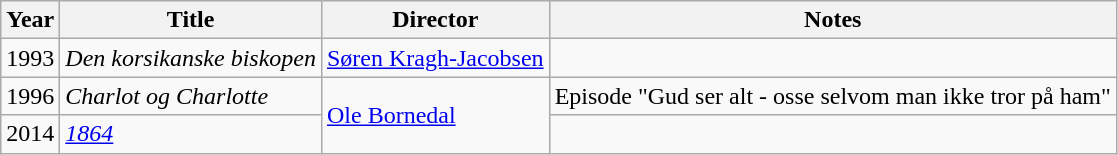<table class="wikitable">
<tr>
<th>Year</th>
<th>Title</th>
<th>Director</th>
<th>Notes</th>
</tr>
<tr>
<td>1993</td>
<td><em>Den korsikanske biskopen</em></td>
<td><a href='#'>Søren Kragh-Jacobsen</a></td>
<td></td>
</tr>
<tr>
<td>1996</td>
<td><em>Charlot og Charlotte</em></td>
<td rowspan=2><a href='#'>Ole Bornedal</a></td>
<td>Episode "Gud ser alt - osse selvom man ikke tror på ham"</td>
</tr>
<tr>
<td>2014</td>
<td><em><a href='#'>1864</a></em></td>
<td></td>
</tr>
</table>
